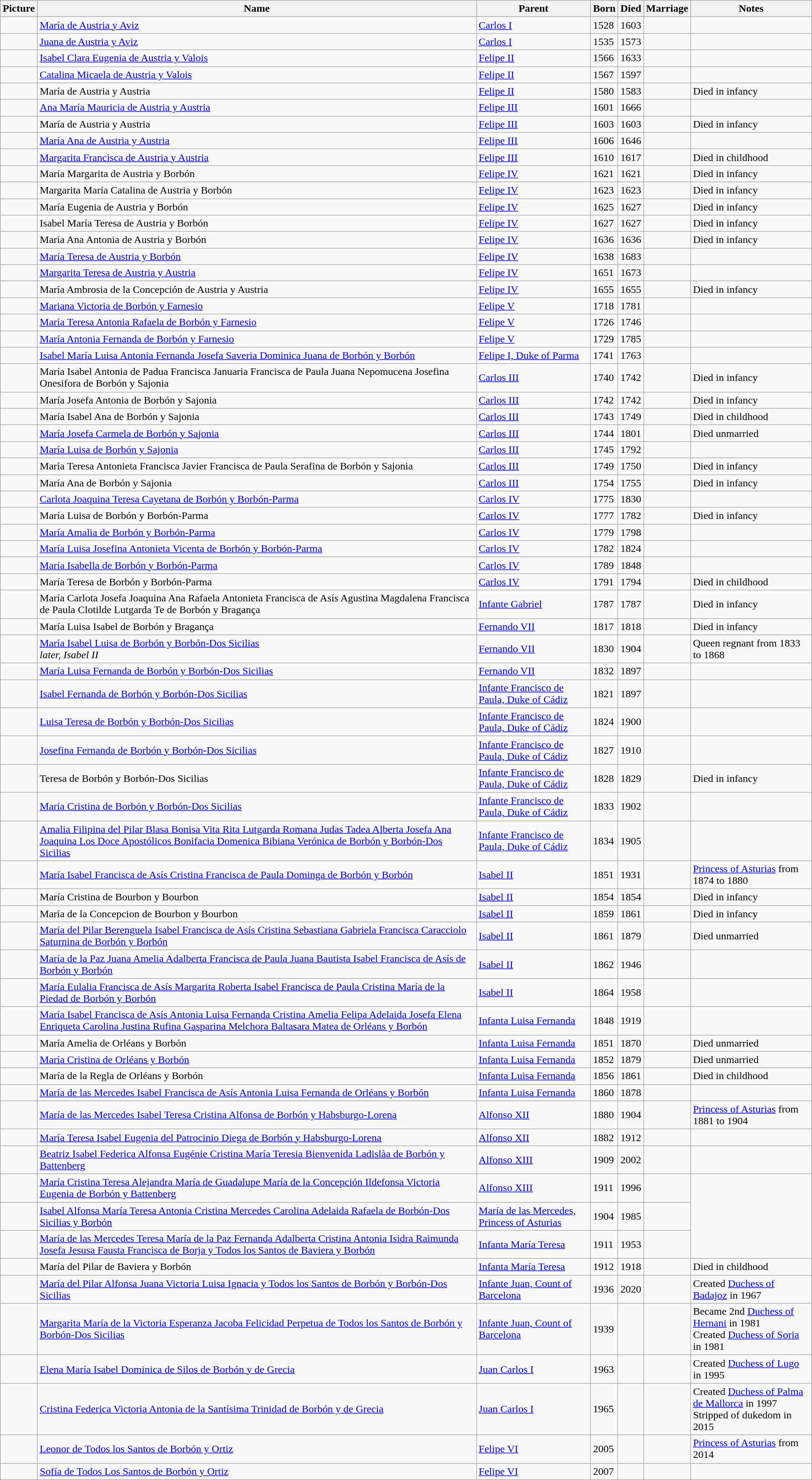<table class="wikitable">
<tr>
<th>Picture</th>
<th>Name</th>
<th>Parent</th>
<th>Born</th>
<th>Died</th>
<th>Marriage</th>
<th>Notes</th>
</tr>
<tr>
<td></td>
<td><a href='#'>María de Austria y Aviz</a></td>
<td><a href='#'>Carlos I</a></td>
<td>1528</td>
<td>1603</td>
<td></td>
<td></td>
</tr>
<tr>
<td></td>
<td><a href='#'>Juana de Austria y Aviz</a></td>
<td><a href='#'>Carlos I</a></td>
<td>1535</td>
<td>1573</td>
<td></td>
<td></td>
</tr>
<tr>
<td></td>
<td><a href='#'>Isabel Clara Eugenia de Austria y Valois</a></td>
<td><a href='#'>Felipe II</a></td>
<td>1566</td>
<td>1633</td>
<td></td>
<td></td>
</tr>
<tr>
<td></td>
<td><a href='#'>Catalina Micaela de Austria y Valois</a></td>
<td><a href='#'>Felipe II</a></td>
<td>1567</td>
<td>1597</td>
<td></td>
<td></td>
</tr>
<tr>
<td></td>
<td>María de Austria y Austria</td>
<td><a href='#'>Felipe II</a></td>
<td>1580</td>
<td>1583</td>
<td></td>
<td>Died in infancy</td>
</tr>
<tr>
<td></td>
<td><a href='#'>Ana María Mauricia de Austria y Austria</a></td>
<td><a href='#'>Felipe III</a></td>
<td>1601</td>
<td>1666</td>
<td></td>
<td></td>
</tr>
<tr>
<td></td>
<td>María de Austria y Austria</td>
<td><a href='#'>Felipe III</a></td>
<td>1603</td>
<td>1603</td>
<td></td>
<td>Died in infancy</td>
</tr>
<tr>
<td></td>
<td><a href='#'>María Ana de Austria y Austria</a></td>
<td><a href='#'>Felipe III</a></td>
<td>1606</td>
<td>1646</td>
<td></td>
<td></td>
</tr>
<tr>
<td></td>
<td><a href='#'>Margarita Francisca de Austria y Austria</a></td>
<td><a href='#'>Felipe III</a></td>
<td>1610</td>
<td>1617</td>
<td></td>
<td>Died in childhood</td>
</tr>
<tr>
<td></td>
<td>María Margarita de Austria y Borbón</td>
<td><a href='#'>Felipe IV</a></td>
<td>1621</td>
<td>1621</td>
<td></td>
<td>Died in infancy</td>
</tr>
<tr>
<td></td>
<td>Margarita María Catalina de Austria y Borbón</td>
<td><a href='#'>Felipe IV</a></td>
<td>1623</td>
<td>1623</td>
<td></td>
<td>Died in infancy</td>
</tr>
<tr>
<td></td>
<td>María Eugenia de Austria y Borbón</td>
<td><a href='#'>Felipe IV</a></td>
<td>1625</td>
<td>1627</td>
<td></td>
<td>Died in infancy</td>
</tr>
<tr>
<td></td>
<td>Isabel María Teresa de Austria y Borbón</td>
<td><a href='#'>Felipe IV</a></td>
<td>1627</td>
<td>1627</td>
<td></td>
<td>Died in infancy</td>
</tr>
<tr>
<td></td>
<td>María Ana Antonia de Austria y Borbón</td>
<td><a href='#'>Felipe IV</a></td>
<td>1636</td>
<td>1636</td>
<td></td>
<td>Died in infancy</td>
</tr>
<tr>
<td></td>
<td><a href='#'>María Teresa de Austria y Borbón</a></td>
<td><a href='#'>Felipe IV</a></td>
<td>1638</td>
<td>1683</td>
<td></td>
<td></td>
</tr>
<tr>
<td></td>
<td><a href='#'>Margarita Teresa de Austria y Austria</a></td>
<td><a href='#'>Felipe IV</a></td>
<td>1651</td>
<td>1673</td>
<td></td>
<td></td>
</tr>
<tr>
<td></td>
<td>María Ambrosia de la Concepción de Austria y Austria</td>
<td><a href='#'>Felipe IV</a></td>
<td>1655</td>
<td>1655</td>
<td></td>
<td>Died in infancy</td>
</tr>
<tr>
<td></td>
<td><a href='#'>Mariana Victoria de Borbón y Farnesio</a></td>
<td><a href='#'>Felipe V</a></td>
<td>1718</td>
<td>1781</td>
<td></td>
<td></td>
</tr>
<tr>
<td></td>
<td><a href='#'>María Teresa Antonia Rafaela de Borbón y Farnesio</a></td>
<td><a href='#'>Felipe V</a></td>
<td>1726</td>
<td>1746</td>
<td></td>
<td></td>
</tr>
<tr>
<td></td>
<td><a href='#'>María Antonia Fernanda de Borbón y Farnesio</a></td>
<td><a href='#'>Felipe V</a></td>
<td>1729</td>
<td>1785</td>
<td></td>
<td></td>
</tr>
<tr>
<td></td>
<td><a href='#'>Isabel María Luisa Antonia Fernanda Josefa Saveria Dominica Juana de Borbón y Borbón</a></td>
<td><a href='#'>Felipe I, Duke of Parma</a></td>
<td>1741</td>
<td>1763</td>
<td></td>
<td></td>
</tr>
<tr>
<td></td>
<td>María Isabel Antonia de Padua Francisca Januaria Francisca de Paula Juana Nepomucena Josefina Onesifora de Borbón y Sajonia</td>
<td><a href='#'>Carlos III</a></td>
<td>1740</td>
<td>1742</td>
<td></td>
<td>Died in infancy</td>
</tr>
<tr>
<td></td>
<td>María Josefa Antonia de Borbón y Sajonia</td>
<td><a href='#'>Carlos III</a></td>
<td>1742</td>
<td>1742</td>
<td></td>
<td>Died in infancy</td>
</tr>
<tr>
<td></td>
<td>María Isabel Ana de Borbón y Sajonia</td>
<td><a href='#'>Carlos III</a></td>
<td>1743</td>
<td>1749</td>
<td></td>
<td>Died in childhood</td>
</tr>
<tr>
<td></td>
<td><a href='#'>María Josefa Carmela de Borbón y Sajonia</a></td>
<td><a href='#'>Carlos III</a></td>
<td>1744</td>
<td>1801</td>
<td></td>
<td>Died unmarried</td>
</tr>
<tr>
<td></td>
<td><a href='#'>María Luisa de Borbón y Sajonia</a></td>
<td><a href='#'>Carlos III</a></td>
<td>1745</td>
<td>1792</td>
<td></td>
<td></td>
</tr>
<tr>
<td></td>
<td>María Teresa Antonieta Francisca Javier Francisca de Paula Serafina de Borbón y Sajonia</td>
<td><a href='#'>Carlos III</a></td>
<td>1749</td>
<td>1750</td>
<td></td>
<td>Died in infancy</td>
</tr>
<tr>
<td></td>
<td>María Ana de Borbón y Sajonia</td>
<td><a href='#'>Carlos III</a></td>
<td>1754</td>
<td>1755</td>
<td></td>
<td>Died in infancy</td>
</tr>
<tr>
<td></td>
<td><a href='#'>Carlota Joaquina Teresa Cayetana de Borbón y Borbón-Parma</a></td>
<td><a href='#'>Carlos IV</a></td>
<td>1775</td>
<td>1830</td>
<td></td>
<td></td>
</tr>
<tr>
<td></td>
<td>María Luisa de Borbón y Borbón-Parma</td>
<td><a href='#'>Carlos IV</a></td>
<td>1777</td>
<td>1782</td>
<td></td>
<td>Died in infancy</td>
</tr>
<tr>
<td></td>
<td><a href='#'>María Amalia de Borbón y Borbón-Parma</a></td>
<td><a href='#'>Carlos IV</a></td>
<td>1779</td>
<td>1798</td>
<td></td>
<td></td>
</tr>
<tr>
<td></td>
<td><a href='#'>María Luisa Josefina Antonieta Vicenta de Borbón y Borbón-Parma</a></td>
<td><a href='#'>Carlos IV</a></td>
<td>1782</td>
<td>1824</td>
<td></td>
<td></td>
</tr>
<tr>
<td></td>
<td><a href='#'>María Isabella de Borbón y Borbón-Parma</a></td>
<td><a href='#'>Carlos IV</a></td>
<td>1789</td>
<td>1848</td>
<td><br></td>
<td></td>
</tr>
<tr>
<td></td>
<td>María Teresa de Borbón y Borbón-Parma</td>
<td><a href='#'>Carlos IV</a></td>
<td>1791</td>
<td>1794</td>
<td></td>
<td>Died in childhood</td>
</tr>
<tr>
<td></td>
<td>María Carlota Josefa Joaquina Ana Rafaela Antonieta Francisca de Asís Agustina Magdalena Francisca de Paula Clotilde Lutgarda Te de Borbón y Bragança</td>
<td><a href='#'>Infante Gabriel</a></td>
<td>1787</td>
<td>1787</td>
<td></td>
<td>Died in infancy</td>
</tr>
<tr>
<td></td>
<td>María Luisa Isabel de Borbón y Bragança</td>
<td><a href='#'>Fernando VII</a></td>
<td>1817</td>
<td>1818</td>
<td></td>
<td>Died in infancy</td>
</tr>
<tr>
<td></td>
<td><a href='#'>María Isabel Luisa de Borbón y Borbón-Dos Sicilias</a><br><em>later, Isabel II</em></td>
<td><a href='#'>Fernando VII</a></td>
<td>1830</td>
<td>1904</td>
<td></td>
<td>Queen regnant from 1833 to 1868</td>
</tr>
<tr>
<td></td>
<td><a href='#'>María Luisa Fernanda de Borbón y Borbón-Dos Sicilias</a></td>
<td><a href='#'>Fernando VII</a></td>
<td>1832</td>
<td>1897</td>
<td></td>
<td></td>
</tr>
<tr>
<td></td>
<td><a href='#'>Isabel Fernanda de Borbón y Borbón-Dos Sicilias</a></td>
<td><a href='#'>Infante Francisco de Paula, Duke of Cádiz</a></td>
<td>1821</td>
<td>1897</td>
<td></td>
<td></td>
</tr>
<tr>
<td></td>
<td><a href='#'>Luisa Teresa de Borbón y Borbón-Dos Sicilias</a></td>
<td><a href='#'>Infante Francisco de Paula, Duke of Cádiz</a></td>
<td>1824</td>
<td>1900</td>
<td></td>
<td></td>
</tr>
<tr>
<td></td>
<td><a href='#'>Josefina Fernanda de Borbón y Borbón-Dos Sicilias</a></td>
<td><a href='#'>Infante Francisco de Paula, Duke of Cádiz</a></td>
<td>1827</td>
<td>1910</td>
<td></td>
<td></td>
</tr>
<tr>
<td></td>
<td>Teresa de Borbón y Borbón-Dos Sicilias</td>
<td><a href='#'>Infante Francisco de Paula, Duke of Cádiz</a></td>
<td>1828</td>
<td>1829</td>
<td></td>
<td>Died in infancy</td>
</tr>
<tr>
<td></td>
<td><a href='#'>María Cristina de Borbón y Borbón-Dos Sicilias</a></td>
<td><a href='#'>Infante Francisco de Paula, Duke of Cádiz</a></td>
<td>1833</td>
<td>1902</td>
<td></td>
<td></td>
</tr>
<tr>
<td></td>
<td><a href='#'>Amalia Filipina del Pilar Blasa Bonisa Vita Rita Lutgarda Romana Judas Tadea Alberta Josefa Ana Joaquina Los Doce Apostólicos Bonifacia Domenica Bibiana Verónica de Borbón y Borbón-Dos Sicilias</a></td>
<td><a href='#'>Infante Francisco de Paula, Duke of Cádiz</a></td>
<td>1834</td>
<td>1905</td>
<td></td>
<td></td>
</tr>
<tr>
<td></td>
<td><a href='#'>María Isabel Francisca de Asís Cristina Francisca de Paula Dominga de Borbón y Borbón</a></td>
<td><a href='#'>Isabel II</a></td>
<td>1851</td>
<td>1931</td>
<td></td>
<td><a href='#'>Princess of Asturias</a> from 1874 to 1880</td>
</tr>
<tr>
<td></td>
<td>María Cristina de Bourbon y Bourbon</td>
<td><a href='#'>Isabel II</a></td>
<td>1854</td>
<td>1854</td>
<td></td>
<td>Died in infancy</td>
</tr>
<tr>
<td></td>
<td>María de la Concepcion de Bourbon y Bourbon</td>
<td><a href='#'>Isabel II</a></td>
<td>1859</td>
<td>1861</td>
<td></td>
<td>Died in infancy</td>
</tr>
<tr>
<td></td>
<td><a href='#'>María del Pilar Berenguela Isabel Francisca de Asís Cristina Sebastiana Gabriela Francisca Caracciolo Saturnina de Borbón y Borbón</a></td>
<td><a href='#'>Isabel II</a></td>
<td>1861</td>
<td>1879</td>
<td></td>
<td>Died unmarried</td>
</tr>
<tr>
<td></td>
<td><a href='#'>María de la Paz Juana Amelia Adalberta Francisca de Paula Juana Bautista Isabel Francisca de Asís de Borbón y Borbón</a></td>
<td><a href='#'>Isabel II</a></td>
<td>1862</td>
<td>1946</td>
<td></td>
<td></td>
</tr>
<tr>
<td></td>
<td><a href='#'>María Eulalia Francisca de Asís Margarita Roberta Isabel Francisca de Paula Cristina María de la Piedad de Borbón y Borbón</a></td>
<td><a href='#'>Isabel II</a></td>
<td>1864</td>
<td>1958</td>
<td></td>
<td></td>
</tr>
<tr>
<td></td>
<td><a href='#'>María Isabel Francisca de Asís Antonia Luisa Fernanda Cristina Amelia Felipa Adelaida Josefa Elena Enriqueta Carolina Justina Rufina Gasparina Melchora Baltasara Matea de Orléans y Borbón</a></td>
<td><a href='#'>Infanta Luisa Fernanda</a></td>
<td>1848</td>
<td>1919</td>
<td></td>
<td></td>
</tr>
<tr>
<td></td>
<td>María Amelia de Orléans y Borbón</td>
<td><a href='#'>Infanta Luisa Fernanda</a></td>
<td>1851</td>
<td>1870</td>
<td></td>
<td>Died unmarried</td>
</tr>
<tr>
<td></td>
<td><a href='#'>María Cristina de Orléans y Borbón</a></td>
<td><a href='#'>Infanta Luisa Fernanda</a></td>
<td>1852</td>
<td>1879</td>
<td></td>
<td>Died unmarried</td>
</tr>
<tr>
<td></td>
<td>María de la Regla de Orléans y Borbón</td>
<td><a href='#'>Infanta Luisa Fernanda</a></td>
<td>1856</td>
<td>1861</td>
<td></td>
<td>Died in childhood</td>
</tr>
<tr>
<td></td>
<td><a href='#'>María de las Mercedes Isabel Francisca de Asís Antonia Luisa Fernanda de Orléans y Borbón</a></td>
<td><a href='#'>Infanta Luisa Fernanda</a></td>
<td>1860</td>
<td>1878</td>
<td></td>
<td></td>
</tr>
<tr>
<td></td>
<td><a href='#'>María de las Mercedes Isabel Teresa Cristina Alfonsa de Borbón y Habsburgo-Lorena</a></td>
<td><a href='#'>Alfonso XII</a></td>
<td>1880</td>
<td>1904</td>
<td></td>
<td><a href='#'>Princess of Asturias</a> from 1881 to 1904</td>
</tr>
<tr>
<td></td>
<td><a href='#'>María Teresa Isabel Eugenia del Patrocinio Diega de Borbón y Habsburgo-Lorena</a></td>
<td><a href='#'>Alfonso XII</a></td>
<td>1882</td>
<td>1912</td>
<td></td>
<td></td>
</tr>
<tr>
<td></td>
<td><a href='#'>Beatriz Isabel Federica Alfonsa Eugénie Cristina María Teresia Bienvenida Ladislàa de Borbón y Battenberg</a></td>
<td><a href='#'>Alfonso XIII</a></td>
<td>1909</td>
<td>2002</td>
<td></td>
<td></td>
</tr>
<tr>
<td></td>
<td><a href='#'>María Cristina Teresa Alejandra María de Guadalupe María de la Concepción Ildefonsa Victoria Eugenia de Borbón y Battenberg</a></td>
<td><a href='#'>Alfonso XIII</a></td>
<td>1911</td>
<td>1996</td>
<td></td>
</tr>
<tr>
<td></td>
<td><a href='#'>Isabel Alfonsa María Teresa Antonia Cristina Mercedes Carolina Adelaida Rafaela de Borbón-Dos Sicilias y Borbón</a></td>
<td><a href='#'>María de las Mercedes, Princess of Asturias</a></td>
<td>1904</td>
<td>1985</td>
<td></td>
</tr>
<tr>
<td></td>
<td><a href='#'>María de las Mercedes Teresa María de la Paz Fernanda Adalberta Cristina Antonia Isidra Raimunda Josefa Jesusa Fausta Francisca de Borja y Todos los Santos de Baviera y Borbón</a></td>
<td><a href='#'>Infanta María Teresa</a></td>
<td>1911</td>
<td>1953</td>
<td></td>
</tr>
<tr>
<td></td>
<td>María del Pilar de Baviera y Borbón</td>
<td><a href='#'>Infanta María Teresa</a></td>
<td>1912</td>
<td>1918</td>
<td></td>
<td>Died in childhood</td>
</tr>
<tr>
<td></td>
<td><a href='#'>María del Pilar Alfonsa Juana Victoria Luisa Ignacia y Todos los Santos de Borbón y Borbón-Dos Sicilias</a></td>
<td><a href='#'>Infante Juan, Count of Barcelona</a></td>
<td>1936</td>
<td>2020</td>
<td></td>
<td>Created <a href='#'>Duchess of Badajoz</a> in 1967</td>
</tr>
<tr>
<td></td>
<td><a href='#'>Margarita María de la Victoria Esperanza Jacoba Felicidad Perpetua de Todos los Santos de Borbón y Borbón-Dos Sicilias</a></td>
<td><a href='#'>Infante Juan, Count of Barcelona</a></td>
<td>1939</td>
<td></td>
<td></td>
<td>Became 2nd <a href='#'>Duchess of Hernani</a> in 1981<br>Created <a href='#'>Duchess of Soria</a> in 1981</td>
</tr>
<tr>
<td></td>
<td><a href='#'>Elena María Isabel Dominica de Silos de Borbón y de Grecia</a></td>
<td><a href='#'>Juan Carlos I</a></td>
<td>1963</td>
<td></td>
<td></td>
<td>Created <a href='#'>Duchess of Lugo</a> in 1995</td>
</tr>
<tr>
<td></td>
<td><a href='#'>Cristina Federica Victoria Antonia de la Santísima Trinidad de Borbón y de Grecia</a></td>
<td><a href='#'>Juan Carlos I</a></td>
<td>1965</td>
<td></td>
<td></td>
<td>Created <a href='#'>Duchess of Palma de Mallorca</a> in 1997<br>Stripped of dukedom in 2015</td>
</tr>
<tr>
<td></td>
<td><a href='#'>Leonor de Todos los Santos de Borbón y Ortiz</a></td>
<td><a href='#'>Felipe VI</a></td>
<td>2005</td>
<td></td>
<td></td>
<td><a href='#'>Princess of Asturias</a> from 2014</td>
</tr>
<tr>
<td></td>
<td><a href='#'>Sofía de Todos Los Santos de Borbón y Ortiz</a></td>
<td><a href='#'>Felipe VI</a></td>
<td>2007</td>
<td></td>
<td></td>
<td></td>
</tr>
</table>
